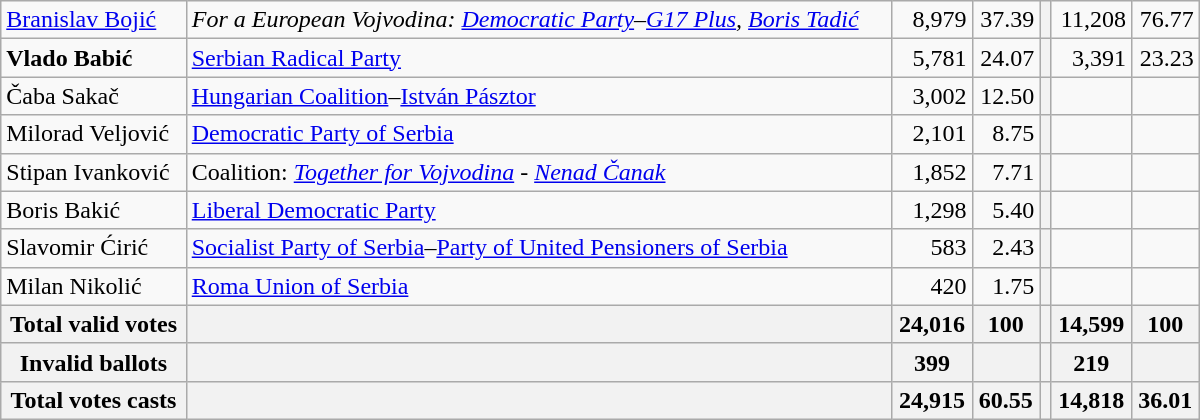<table style="width:800px;" class="wikitable">
<tr>
<td align="left"><a href='#'>Branislav Bojić</a></td>
<td align="left"><em>For a European Vojvodina: <a href='#'>Democratic Party</a>–<a href='#'>G17 Plus</a>, <a href='#'>Boris Tadić</a></em></td>
<td align="right">8,979</td>
<td align="right">37.39</td>
<th align="left"></th>
<td align="right">11,208</td>
<td align="right">76.77</td>
</tr>
<tr>
<td align="left"><strong>Vlado Babić</strong></td>
<td align="left"><a href='#'>Serbian Radical Party</a></td>
<td align="right">5,781</td>
<td align="right">24.07</td>
<th align="left"></th>
<td align="right">3,391</td>
<td align="right">23.23</td>
</tr>
<tr>
<td align="left">Čaba Sakač</td>
<td align="left"><a href='#'>Hungarian Coalition</a>–<a href='#'>István Pásztor</a></td>
<td align="right">3,002</td>
<td align="right">12.50</td>
<th align="left"></th>
<td align="right"></td>
<td align="right"></td>
</tr>
<tr>
<td align="left">Milorad Veljović</td>
<td align="left"><a href='#'>Democratic Party of Serbia</a></td>
<td align="right">2,101</td>
<td align="right">8.75</td>
<th align="left"></th>
<td align="right"></td>
<td align="right"></td>
</tr>
<tr>
<td align="left">Stipan Ivanković</td>
<td align="left">Coalition: <em><a href='#'>Together for Vojvodina</a> - <a href='#'>Nenad Čanak</a></em></td>
<td align="right">1,852</td>
<td align="right">7.71</td>
<th align="left"></th>
<td align="right"></td>
<td align="right"></td>
</tr>
<tr>
<td align="left">Boris Bakić</td>
<td align="left"><a href='#'>Liberal Democratic Party</a></td>
<td align="right">1,298</td>
<td align="right">5.40</td>
<th align="left"></th>
<td align="right"></td>
<td align="right"></td>
</tr>
<tr>
<td align="left">Slavomir Ćirić</td>
<td align="left"><a href='#'>Socialist Party of Serbia</a>–<a href='#'>Party of United Pensioners of Serbia</a></td>
<td align="right">583</td>
<td align="right">2.43</td>
<th align="left"></th>
<td align="right"></td>
<td align="right"></td>
</tr>
<tr>
<td align="left">Milan Nikolić</td>
<td align="left"><a href='#'>Roma Union of Serbia</a></td>
<td align="right">420</td>
<td align="right">1.75</td>
<th align="left"></th>
<td align="right"></td>
<td align="right"></td>
</tr>
<tr>
<th align="left">Total valid votes</th>
<th align="left"></th>
<th align="right">24,016</th>
<th align="right">100</th>
<th align="left"></th>
<th align="right">14,599</th>
<th align="right">100</th>
</tr>
<tr>
<th align="left">Invalid ballots</th>
<th align="left"></th>
<th align="right">399</th>
<th align="right"></th>
<th align="left"></th>
<th align="right">219</th>
<th align="right"></th>
</tr>
<tr>
<th align="left">Total votes casts</th>
<th align="left"></th>
<th align="right">24,915</th>
<th align="right">60.55</th>
<th align="left"></th>
<th align="right">14,818</th>
<th align="right">36.01</th>
</tr>
</table>
